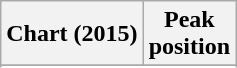<table class="wikitable sortable plainrowheaders">
<tr>
<th scope="col">Chart (2015)</th>
<th scope="col">Peak<br>position</th>
</tr>
<tr>
</tr>
<tr>
</tr>
<tr>
</tr>
<tr>
</tr>
</table>
